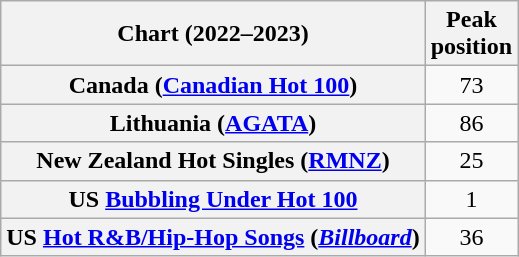<table class="wikitable sortable plainrowheaders" style="text-align:center">
<tr>
<th scope="col">Chart (2022–2023)</th>
<th scope="col">Peak<br>position</th>
</tr>
<tr>
<th scope="row">Canada (<a href='#'>Canadian Hot 100</a>)</th>
<td>73</td>
</tr>
<tr>
<th scope="row">Lithuania (<a href='#'>AGATA</a>)</th>
<td>86</td>
</tr>
<tr>
<th scope="row">New Zealand Hot Singles (<a href='#'>RMNZ</a>)</th>
<td>25</td>
</tr>
<tr>
<th scope="row">US <a href='#'>Bubbling Under Hot 100</a></th>
<td>1</td>
</tr>
<tr>
<th scope="row">US <a href='#'>Hot R&B/Hip-Hop Songs</a> (<em><a href='#'>Billboard</a></em>)</th>
<td>36</td>
</tr>
</table>
